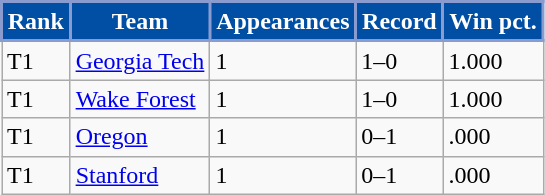<table class="wikitable">
<tr>
<th style = "background:#014FA4; color:#FFFFFF; border: 2px solid #8A9BCF">Rank</th>
<th style = "background:#014FA4; color:#FFFFFF; border: 2px solid #8A9BCF">Team</th>
<th style = "background:#014FA4; color:#FFFFFF; border: 2px solid #8A9BCF">Appearances</th>
<th style = "background:#014FA4; color:#FFFFFF; border: 2px solid #8A9BCF">Record</th>
<th style = "background:#014FA4; color:#FFFFFF; border: 2px solid #8A9BCF">Win pct.</th>
</tr>
<tr>
<td>T1</td>
<td><a href='#'>Georgia Tech</a></td>
<td>1</td>
<td>1–0</td>
<td>1.000</td>
</tr>
<tr>
<td>T1</td>
<td><a href='#'>Wake Forest</a></td>
<td>1</td>
<td>1–0</td>
<td>1.000</td>
</tr>
<tr>
<td>T1</td>
<td><a href='#'>Oregon</a></td>
<td>1</td>
<td>0–1</td>
<td>.000</td>
</tr>
<tr>
<td>T1</td>
<td><a href='#'>Stanford</a></td>
<td>1</td>
<td>0–1</td>
<td>.000</td>
</tr>
</table>
